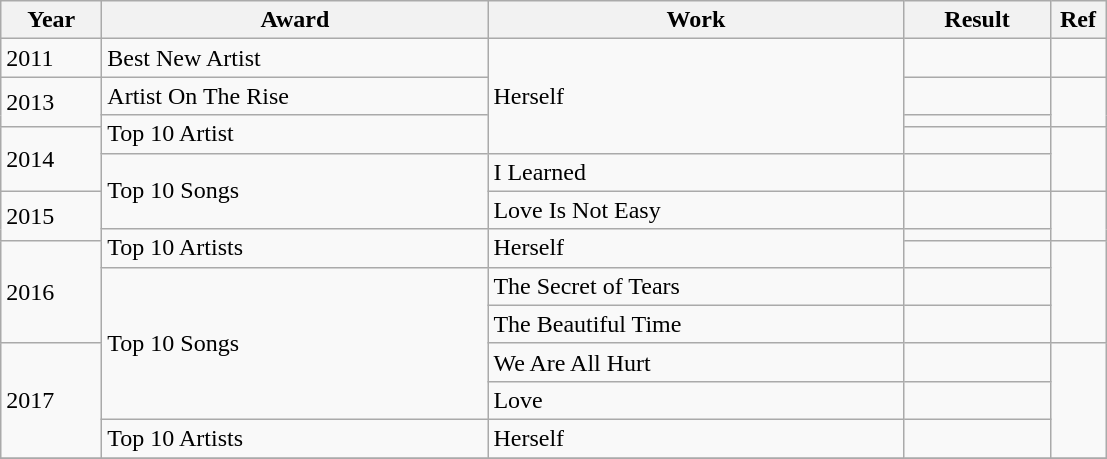<table class="wikitable">
<tr>
<th width=60>Year</th>
<th style="width:250px;">Award</th>
<th style="width:270px;">Work</th>
<th width="90">Result</th>
<th width="30">Ref</th>
</tr>
<tr>
<td>2011</td>
<td>Best New Artist</td>
<td rowspan="4">Herself</td>
<td></td>
<td></td>
</tr>
<tr>
<td rowspan="2">2013</td>
<td>Artist On The Rise</td>
<td></td>
<td rowspan="2"></td>
</tr>
<tr>
<td rowspan="2">Top 10 Artist</td>
<td></td>
</tr>
<tr>
<td rowspan="2">2014</td>
<td></td>
<td rowspan="2"></td>
</tr>
<tr>
<td rowspan="2">Top 10 Songs</td>
<td>I Learned</td>
<td></td>
</tr>
<tr>
<td rowspan="2">2015</td>
<td>Love Is Not Easy</td>
<td></td>
<td rowspan="2"></td>
</tr>
<tr>
<td rowspan="2">Top 10 Artists</td>
<td rowspan="2">Herself</td>
<td></td>
</tr>
<tr>
<td rowspan="3">2016</td>
<td></td>
<td rowspan="3"></td>
</tr>
<tr>
<td rowspan="4">Top 10 Songs</td>
<td>The Secret of Tears</td>
<td></td>
</tr>
<tr>
<td>The Beautiful Time</td>
<td></td>
</tr>
<tr>
<td rowspan="3">2017</td>
<td>We Are All Hurt</td>
<td></td>
<td rowspan="3"></td>
</tr>
<tr>
<td>Love</td>
<td></td>
</tr>
<tr>
<td>Top 10 Artists</td>
<td>Herself</td>
<td></td>
</tr>
<tr>
</tr>
</table>
